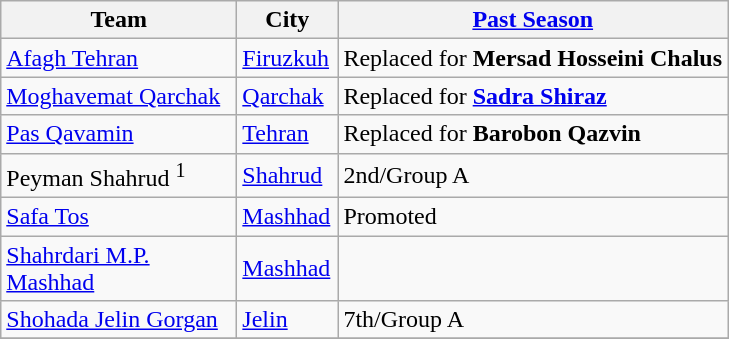<table class="wikitable sortable">
<tr>
<th width=150>Team</th>
<th width=60>City</th>
<th><a href='#'>Past Season</a></th>
</tr>
<tr>
<td align="left"><a href='#'>Afagh Tehran</a></td>
<td><a href='#'>Firuzkuh</a></td>
<td>Replaced for <strong>Mersad Hosseini Chalus</strong></td>
</tr>
<tr>
<td align="left"><a href='#'>Moghavemat Qarchak</a></td>
<td><a href='#'>Qarchak</a></td>
<td>Replaced for <strong><a href='#'>Sadra Shiraz</a></strong></td>
</tr>
<tr>
<td align="left"><a href='#'>Pas Qavamin</a></td>
<td><a href='#'>Tehran</a></td>
<td>Replaced for <strong>Barobon Qazvin</strong></td>
</tr>
<tr>
<td align="left">Peyman Shahrud <sup>1</sup></td>
<td><a href='#'>Shahrud</a></td>
<td>2nd/Group A</td>
</tr>
<tr>
<td align="left"><a href='#'>Safa Tos</a></td>
<td><a href='#'>Mashhad</a></td>
<td>Promoted</td>
</tr>
<tr>
<td align="left"><a href='#'>Shahrdari M.P. Mashhad</a></td>
<td><a href='#'>Mashhad</a></td>
<td></td>
</tr>
<tr>
<td align="left"><a href='#'>Shohada Jelin Gorgan</a></td>
<td><a href='#'>Jelin</a></td>
<td>7th/Group A</td>
</tr>
<tr>
</tr>
</table>
